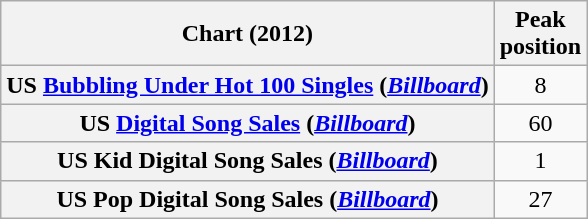<table class="wikitable sortable plainrowheaders" style="text-align:center">
<tr>
<th scope="col">Chart (2012)</th>
<th scope="col">Peak<br>position</th>
</tr>
<tr>
<th scope="row">US <a href='#'>Bubbling Under Hot 100 Singles</a> (<em><a href='#'>Billboard</a></em>)</th>
<td>8</td>
</tr>
<tr>
<th scope="row">US <a href='#'>Digital Song Sales</a> (<em><a href='#'>Billboard</a></em>)</th>
<td>60</td>
</tr>
<tr>
<th scope="row">US Kid Digital Song Sales (<em><a href='#'>Billboard</a></em>)</th>
<td>1</td>
</tr>
<tr>
<th scope="row">US Pop Digital Song Sales (<em><a href='#'>Billboard</a></em>)</th>
<td>27</td>
</tr>
</table>
